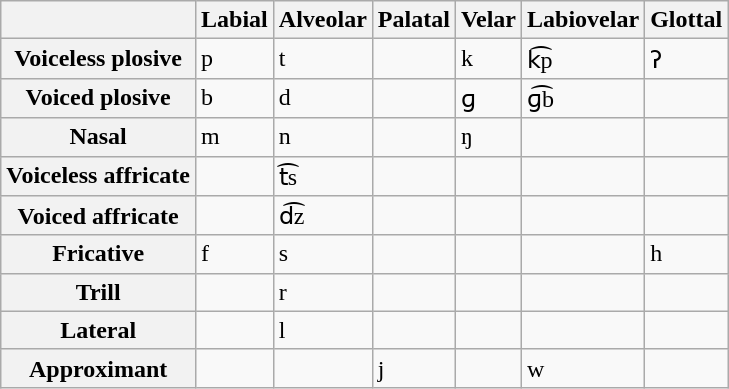<table class="wikitable">
<tr>
<th></th>
<th>Labial</th>
<th>Alveolar</th>
<th>Palatal</th>
<th>Velar</th>
<th>Labiovelar</th>
<th>Glottal</th>
</tr>
<tr>
<th>Voiceless plosive</th>
<td>p</td>
<td>t</td>
<td></td>
<td>k</td>
<td>k͡p</td>
<td>ʔ</td>
</tr>
<tr>
<th>Voiced plosive</th>
<td>b</td>
<td>d</td>
<td></td>
<td>ɡ</td>
<td>ɡ͡b</td>
<td></td>
</tr>
<tr>
<th>Nasal</th>
<td>m</td>
<td>n</td>
<td></td>
<td>ŋ</td>
<td></td>
<td></td>
</tr>
<tr>
<th>Voiceless affricate</th>
<td></td>
<td>t͡s</td>
<td></td>
<td></td>
<td></td>
<td></td>
</tr>
<tr>
<th>Voiced affricate</th>
<td></td>
<td>d͡z</td>
<td></td>
<td></td>
<td></td>
<td></td>
</tr>
<tr>
<th>Fricative</th>
<td>f</td>
<td>s</td>
<td></td>
<td></td>
<td></td>
<td>h</td>
</tr>
<tr>
<th>Trill</th>
<td></td>
<td>r</td>
<td></td>
<td></td>
<td></td>
<td></td>
</tr>
<tr>
<th>Lateral</th>
<td></td>
<td>l</td>
<td></td>
<td></td>
<td></td>
<td></td>
</tr>
<tr>
<th>Approximant</th>
<td></td>
<td></td>
<td>j</td>
<td></td>
<td>w</td>
<td></td>
</tr>
</table>
